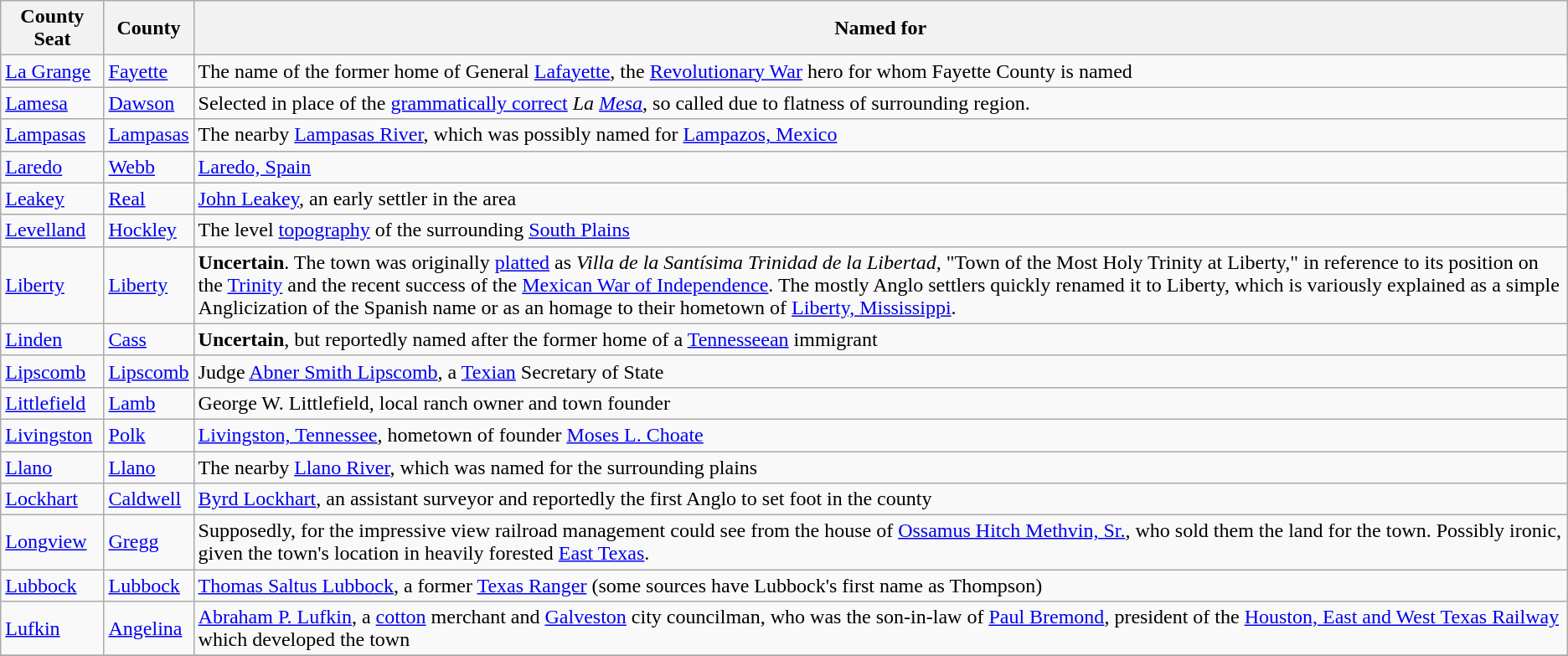<table class="wikitable">
<tr>
<th>County Seat</th>
<th>County</th>
<th>Named for</th>
</tr>
<tr valign="top">
<td><a href='#'>La Grange</a></td>
<td><a href='#'>Fayette</a></td>
<td>The name of the former home of General <a href='#'>Lafayette</a>, the <a href='#'>Revolutionary War</a> hero for whom Fayette County is named</td>
</tr>
<tr>
<td><a href='#'>Lamesa</a></td>
<td><a href='#'>Dawson</a></td>
<td>Selected in place of the <a href='#'>grammatically correct</a> <em>La <a href='#'>Mesa</a></em>, so called due to flatness of surrounding region.</td>
</tr>
<tr>
<td><a href='#'>Lampasas</a></td>
<td><a href='#'>Lampasas</a></td>
<td>The nearby <a href='#'>Lampasas River</a>, which was possibly named for <a href='#'>Lampazos, Mexico</a></td>
</tr>
<tr>
<td><a href='#'>Laredo</a></td>
<td><a href='#'>Webb</a></td>
<td><a href='#'>Laredo, Spain</a></td>
</tr>
<tr>
<td><a href='#'>Leakey</a></td>
<td><a href='#'>Real</a></td>
<td><a href='#'>John Leakey</a>, an early settler in the area</td>
</tr>
<tr>
<td><a href='#'>Levelland</a></td>
<td><a href='#'>Hockley</a></td>
<td>The level <a href='#'>topography</a> of the surrounding <a href='#'>South Plains</a></td>
</tr>
<tr>
<td><a href='#'>Liberty</a></td>
<td><a href='#'>Liberty</a></td>
<td><strong>Uncertain</strong>. The town was originally <a href='#'>platted</a> as <em>Villa de la Santísima Trinidad de la Libertad</em>, "Town of the Most Holy Trinity at Liberty," in reference to its position on the <a href='#'>Trinity</a> and the recent success of the <a href='#'>Mexican War of Independence</a>. The mostly Anglo settlers quickly renamed it to Liberty, which is variously explained as a simple Anglicization of the Spanish name or as an homage to their hometown of <a href='#'>Liberty, Mississippi</a>.</td>
</tr>
<tr>
<td><a href='#'>Linden</a></td>
<td><a href='#'>Cass</a></td>
<td><strong>Uncertain</strong>, but reportedly named after the former home of a <a href='#'>Tennesseean</a> immigrant</td>
</tr>
<tr>
<td><a href='#'>Lipscomb</a></td>
<td><a href='#'>Lipscomb</a></td>
<td>Judge <a href='#'>Abner Smith Lipscomb</a>, a <a href='#'>Texian</a> Secretary of State</td>
</tr>
<tr>
<td><a href='#'>Littlefield</a></td>
<td><a href='#'>Lamb</a></td>
<td>George W. Littlefield, local ranch owner and town founder</td>
</tr>
<tr>
<td><a href='#'>Livingston</a></td>
<td><a href='#'>Polk</a></td>
<td><a href='#'>Livingston, Tennessee</a>, hometown of founder <a href='#'>Moses L. Choate</a></td>
</tr>
<tr>
<td><a href='#'>Llano</a></td>
<td><a href='#'>Llano</a></td>
<td>The nearby <a href='#'>Llano River</a>, which was named for the surrounding plains</td>
</tr>
<tr>
<td><a href='#'>Lockhart</a></td>
<td><a href='#'>Caldwell</a></td>
<td><a href='#'>Byrd Lockhart</a>, an assistant surveyor and reportedly the first Anglo to set foot in the county</td>
</tr>
<tr>
<td><a href='#'>Longview</a></td>
<td><a href='#'>Gregg</a></td>
<td>Supposedly, for the impressive view railroad management could see from the house of <a href='#'>Ossamus Hitch Methvin, Sr.</a>, who sold them the land for the town. Possibly ironic, given the town's location in heavily forested <a href='#'>East Texas</a>.</td>
</tr>
<tr>
<td><a href='#'>Lubbock</a></td>
<td><a href='#'>Lubbock</a></td>
<td><a href='#'>Thomas Saltus Lubbock</a>, a former <a href='#'>Texas Ranger</a> (some sources have Lubbock's first name as Thompson)</td>
</tr>
<tr>
<td><a href='#'>Lufkin</a></td>
<td><a href='#'>Angelina</a></td>
<td><a href='#'>Abraham P. Lufkin</a>, a <a href='#'>cotton</a> merchant and <a href='#'>Galveston</a> city councilman, who was the son-in-law of <a href='#'>Paul Bremond</a>, president of the <a href='#'>Houston, East and West Texas Railway</a> which developed the town</td>
</tr>
<tr>
</tr>
</table>
